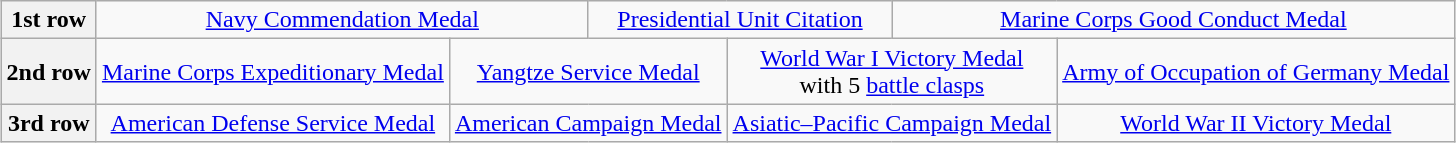<table class="wikitable" style="margin:1em auto; text-align:center;">
<tr>
<th>1st row</th>
<td colspan="4"><a href='#'>Navy Commendation Medal</a></td>
<td colspan="4"><a href='#'>Presidential Unit Citation</a></td>
<td colspan="4"><a href='#'>Marine Corps Good Conduct Medal</a></td>
</tr>
<tr>
<th>2nd row</th>
<td colspan="3"><a href='#'>Marine Corps Expeditionary Medal</a></td>
<td colspan="3"><a href='#'>Yangtze Service Medal</a></td>
<td colspan="3"><a href='#'>World War I Victory Medal</a><br>with 5 <a href='#'>battle clasps</a></td>
<td colspan="3"><a href='#'>Army of Occupation of Germany Medal</a></td>
</tr>
<tr>
<th>3rd row</th>
<td colspan="3"><a href='#'>American Defense Service Medal</a></td>
<td colspan="3"><a href='#'>American Campaign Medal</a></td>
<td colspan="3"><a href='#'>Asiatic–Pacific Campaign Medal</a></td>
<td colspan="3"><a href='#'>World War II Victory Medal</a></td>
</tr>
</table>
